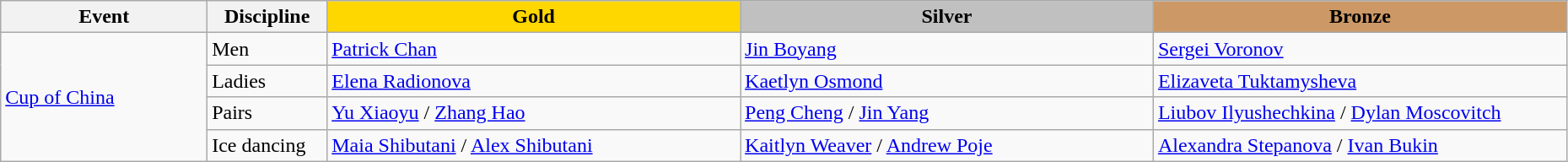<table class="wikitable" style="width:98%;">
<tr>
<th style="width:10%;">Event</th>
<th style="width:5%;">Discipline</th>
<td style="text-align:center; width:20%; background:gold;"><strong>Gold</strong></td>
<td style="text-align:center; width:20%; background:silver;"><strong>Silver</strong></td>
<td style="text-align:center; width:20%; background:#c96;"><strong>Bronze</strong></td>
</tr>
<tr>
<td rowspan=4><a href='#'>Cup of China</a></td>
<td>Men</td>
<td> <a href='#'>Patrick Chan</a></td>
<td> <a href='#'>Jin Boyang</a></td>
<td> <a href='#'>Sergei Voronov</a></td>
</tr>
<tr>
<td>Ladies</td>
<td> <a href='#'>Elena Radionova</a></td>
<td> <a href='#'>Kaetlyn Osmond</a></td>
<td> <a href='#'>Elizaveta Tuktamysheva</a></td>
</tr>
<tr>
<td>Pairs</td>
<td> <a href='#'>Yu Xiaoyu</a> / <a href='#'>Zhang Hao</a></td>
<td> <a href='#'>Peng Cheng</a> / <a href='#'>Jin Yang</a></td>
<td> <a href='#'>Liubov Ilyushechkina</a> / <a href='#'>Dylan Moscovitch</a></td>
</tr>
<tr>
<td>Ice dancing</td>
<td> <a href='#'>Maia Shibutani</a> / <a href='#'>Alex Shibutani</a></td>
<td> <a href='#'>Kaitlyn Weaver</a> / <a href='#'>Andrew Poje</a></td>
<td> <a href='#'>Alexandra Stepanova</a> / <a href='#'>Ivan Bukin</a></td>
</tr>
</table>
